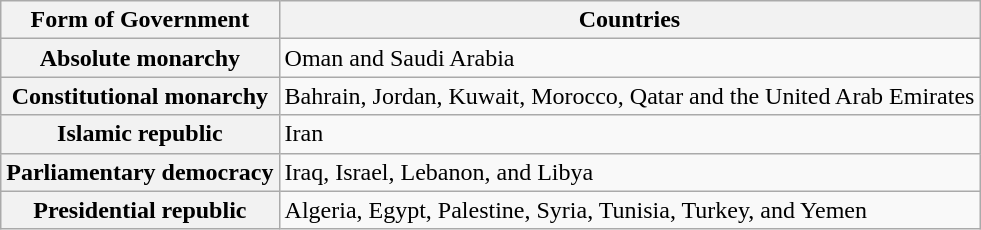<table class=wikitable>
<tr>
<th>Form of Government</th>
<th>Countries</th>
</tr>
<tr>
<th>Absolute monarchy</th>
<td>Oman and Saudi Arabia</td>
</tr>
<tr>
<th>Constitutional monarchy</th>
<td>Bahrain, Jordan, Kuwait, Morocco, Qatar and the United Arab Emirates</td>
</tr>
<tr>
<th>Islamic republic</th>
<td>Iran</td>
</tr>
<tr>
<th>Parliamentary democracy</th>
<td>Iraq, Israel, Lebanon, and Libya</td>
</tr>
<tr>
<th>Presidential republic</th>
<td>Algeria, Egypt, Palestine, Syria, Tunisia, Turkey, and Yemen</td>
</tr>
</table>
